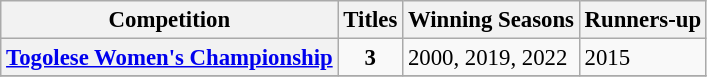<table class="wikitable plainrowheaders" style="font-size:95%; text-align:center;">
<tr>
<th style="width:5">Competition</th>
<th style="width:5">Titles</th>
<th style="width:5">Winning Seasons</th>
<th style="width:5">Runners-up</th>
</tr>
<tr>
<th scope=col><a href='#'>Togolese Women's Championship</a></th>
<td><strong>3</strong></td>
<td align="left">2000, 2019, 2022</td>
<td align="left">2015</td>
</tr>
<tr>
</tr>
</table>
